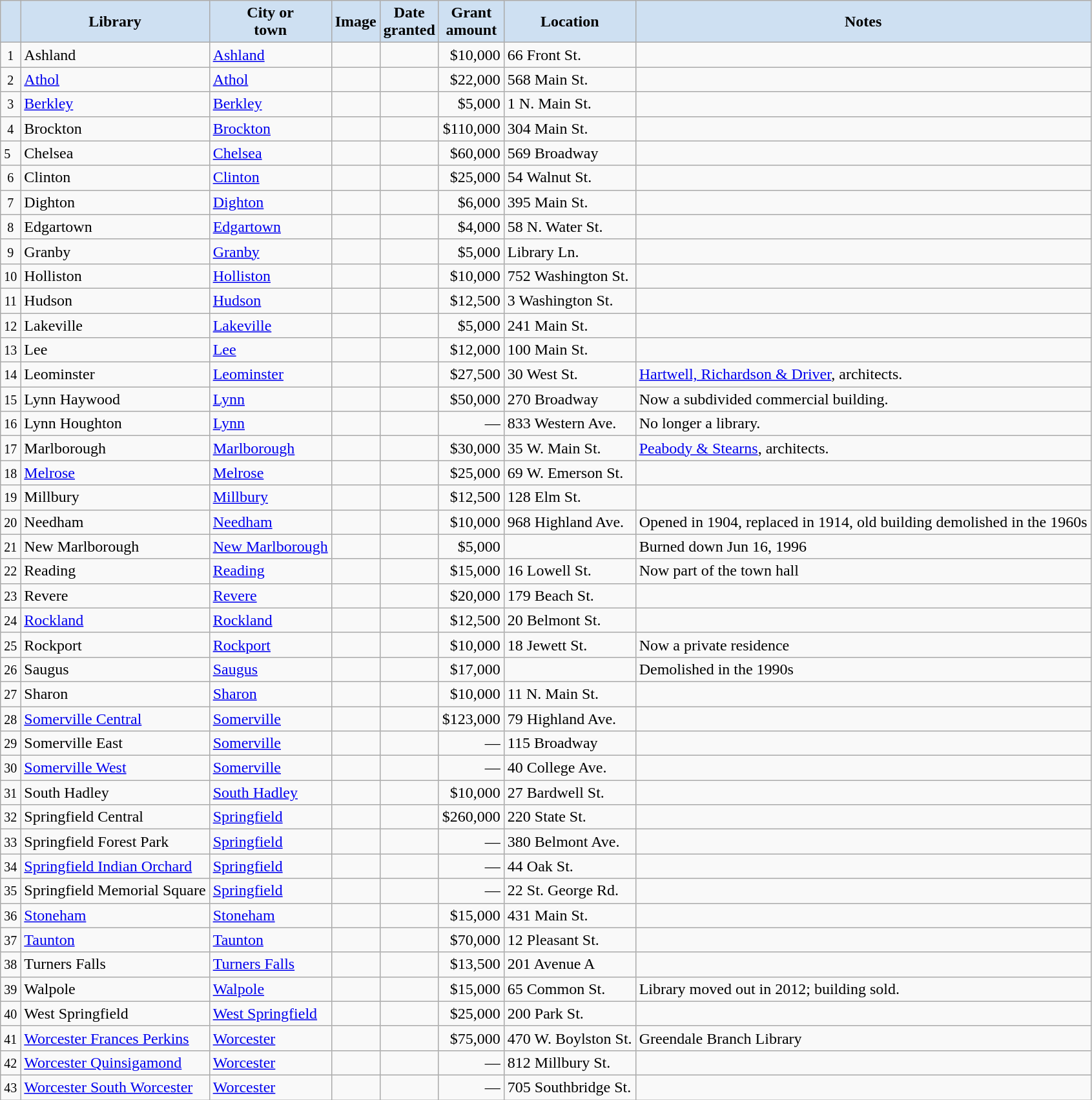<table class="wikitable sortable" align="center">
<tr>
<th style="background-color:#CEE0F2;"></th>
<th style="background-color:#CEE0F2;">Library</th>
<th style="background-color:#CEE0F2;">City or<br>town</th>
<th style="background-color:#CEE0F2;" class="unsortable">Image</th>
<th style="background-color:#CEE0F2;">Date<br>granted</th>
<th style="background-color:#CEE0F2;">Grant<br>amount</th>
<th style="background-color:#CEE0F2;">Location</th>
<th style="background-color:#CEE0F2;" class="unsortable">Notes</th>
</tr>
<tr ->
<td align=center><small>1</small></td>
<td>Ashland</td>
<td><a href='#'>Ashland</a></td>
<td></td>
<td></td>
<td align=right>$10,000</td>
<td>66 Front St.</td>
<td></td>
</tr>
<tr ->
<td align=center><small>2</small></td>
<td><a href='#'>Athol</a></td>
<td><a href='#'>Athol</a></td>
<td></td>
<td></td>
<td align=right>$22,000</td>
<td>568 Main St.</td>
<td></td>
</tr>
<tr ->
<td align=center><small>3</small></td>
<td><a href='#'>Berkley</a></td>
<td><a href='#'>Berkley</a></td>
<td></td>
<td></td>
<td align=right>$5,000</td>
<td>1 N. Main St.</td>
<td></td>
</tr>
<tr ->
<td align=center><small>4</small></td>
<td>Brockton</td>
<td><a href='#'>Brockton</a></td>
<td></td>
<td></td>
<td align=right>$110,000</td>
<td>304 Main St.</td>
<td></td>
</tr>
<tr ->
<td><small>5</small></td>
<td>Chelsea</td>
<td><a href='#'>Chelsea</a></td>
<td></td>
<td></td>
<td align=right>$60,000</td>
<td>569 Broadway</td>
<td></td>
</tr>
<tr ->
<td align=center><small>6</small></td>
<td>Clinton</td>
<td><a href='#'>Clinton</a></td>
<td></td>
<td></td>
<td align=right>$25,000</td>
<td>54 Walnut St.</td>
<td></td>
</tr>
<tr ->
<td align=center><small>7</small></td>
<td>Dighton</td>
<td><a href='#'>Dighton</a></td>
<td></td>
<td></td>
<td align=right>$6,000</td>
<td>395 Main St.</td>
<td></td>
</tr>
<tr ->
<td align=center><small>8</small></td>
<td>Edgartown</td>
<td><a href='#'>Edgartown</a></td>
<td></td>
<td></td>
<td align=right>$4,000</td>
<td>58 N. Water St.</td>
<td></td>
</tr>
<tr ->
<td align=center><small>9</small></td>
<td>Granby</td>
<td><a href='#'>Granby</a></td>
<td></td>
<td></td>
<td align=right>$5,000</td>
<td>Library Ln.</td>
<td></td>
</tr>
<tr ->
<td><small>10</small></td>
<td>Holliston</td>
<td><a href='#'>Holliston</a></td>
<td></td>
<td></td>
<td align=right>$10,000</td>
<td>752 Washington St.</td>
<td></td>
</tr>
<tr ->
<td align=center><small>11</small></td>
<td>Hudson</td>
<td><a href='#'>Hudson</a></td>
<td></td>
<td></td>
<td align=right>$12,500</td>
<td>3 Washington St.</td>
<td></td>
</tr>
<tr ->
<td align=center><small>12</small></td>
<td>Lakeville</td>
<td><a href='#'>Lakeville</a></td>
<td></td>
<td></td>
<td align=right>$5,000</td>
<td>241 Main St.</td>
<td></td>
</tr>
<tr ->
<td align=center><small>13</small></td>
<td>Lee</td>
<td><a href='#'>Lee</a></td>
<td></td>
<td></td>
<td align=right>$12,000</td>
<td>100 Main St.</td>
<td></td>
</tr>
<tr ->
<td><small>14</small></td>
<td>Leominster</td>
<td><a href='#'>Leominster</a></td>
<td></td>
<td></td>
<td align=right>$27,500</td>
<td>30 West St.</td>
<td><a href='#'>Hartwell, Richardson & Driver</a>, architects.</td>
</tr>
<tr ->
<td align=center><small>15</small></td>
<td>Lynn Haywood</td>
<td><a href='#'>Lynn</a></td>
<td></td>
<td></td>
<td align=right>$50,000</td>
<td>270 Broadway</td>
<td>Now a subdivided commercial building.</td>
</tr>
<tr ->
<td align=center><small>16</small></td>
<td>Lynn Houghton</td>
<td><a href='#'>Lynn</a></td>
<td></td>
<td></td>
<td align=right>—</td>
<td>833 Western Ave.</td>
<td>No longer a library.</td>
</tr>
<tr ->
<td><small>17</small></td>
<td>Marlborough</td>
<td><a href='#'>Marlborough</a></td>
<td></td>
<td></td>
<td align=right>$30,000</td>
<td>35 W. Main St.</td>
<td><a href='#'>Peabody & Stearns</a>, architects.</td>
</tr>
<tr ->
<td><small>18</small></td>
<td><a href='#'>Melrose</a></td>
<td><a href='#'>Melrose</a></td>
<td></td>
<td></td>
<td align=right>$25,000</td>
<td>69 W. Emerson St.</td>
<td></td>
</tr>
<tr ->
<td align=center><small>19</small></td>
<td>Millbury</td>
<td><a href='#'>Millbury</a></td>
<td></td>
<td></td>
<td align=right>$12,500</td>
<td>128 Elm St.</td>
<td></td>
</tr>
<tr ->
<td align=center><small>20</small></td>
<td>Needham</td>
<td><a href='#'>Needham</a></td>
<td></td>
<td></td>
<td align=right>$10,000</td>
<td>968 Highland Ave.</td>
<td>Opened in 1904, replaced in 1914, old building demolished in the 1960s</td>
</tr>
<tr ->
<td align=center><small>21</small></td>
<td>New Marlborough</td>
<td><a href='#'>New Marlborough</a></td>
<td></td>
<td></td>
<td align=right>$5,000</td>
<td></td>
<td>Burned down Jun 16, 1996</td>
</tr>
<tr ->
<td><small>22</small></td>
<td>Reading</td>
<td><a href='#'>Reading</a></td>
<td></td>
<td></td>
<td align=right>$15,000</td>
<td>16 Lowell St.</td>
<td>Now part of the town hall</td>
</tr>
<tr ->
<td align=center><small>23</small></td>
<td>Revere</td>
<td><a href='#'>Revere</a></td>
<td></td>
<td></td>
<td align=right>$20,000</td>
<td>179 Beach St.</td>
<td></td>
</tr>
<tr ->
<td><small>24</small></td>
<td><a href='#'>Rockland</a></td>
<td><a href='#'>Rockland</a></td>
<td></td>
<td></td>
<td align=right>$12,500</td>
<td>20 Belmont St.</td>
<td></td>
</tr>
<tr ->
<td><small>25</small></td>
<td>Rockport</td>
<td><a href='#'>Rockport</a></td>
<td></td>
<td></td>
<td align=right>$10,000</td>
<td>18 Jewett St.</td>
<td>Now a private residence</td>
</tr>
<tr ->
<td align=center><small>26</small></td>
<td>Saugus</td>
<td><a href='#'>Saugus</a></td>
<td></td>
<td></td>
<td align=right>$17,000</td>
<td></td>
<td>Demolished in the 1990s</td>
</tr>
<tr ->
<td><small>27</small></td>
<td>Sharon</td>
<td><a href='#'>Sharon</a></td>
<td></td>
<td></td>
<td align=right>$10,000</td>
<td>11 N. Main St.</td>
<td></td>
</tr>
<tr ->
<td><small>28</small></td>
<td><a href='#'>Somerville Central</a></td>
<td><a href='#'>Somerville</a></td>
<td></td>
<td></td>
<td align=right>$123,000</td>
<td>79 Highland Ave.</td>
<td></td>
</tr>
<tr ->
<td align=center><small>29</small></td>
<td>Somerville East</td>
<td><a href='#'>Somerville</a></td>
<td></td>
<td></td>
<td align=right>—</td>
<td>115 Broadway</td>
<td></td>
</tr>
<tr ->
<td><small>30</small></td>
<td><a href='#'>Somerville West</a></td>
<td><a href='#'>Somerville</a></td>
<td></td>
<td></td>
<td align=right>—</td>
<td>40 College Ave.</td>
<td></td>
</tr>
<tr ->
<td align=center><small>31</small></td>
<td>South Hadley</td>
<td><a href='#'>South Hadley</a></td>
<td></td>
<td></td>
<td align=right>$10,000</td>
<td>27 Bardwell St.</td>
<td></td>
</tr>
<tr ->
<td><small>32</small></td>
<td>Springfield Central</td>
<td><a href='#'>Springfield</a></td>
<td></td>
<td></td>
<td align=right>$260,000</td>
<td>220 State St.</td>
<td></td>
</tr>
<tr ->
<td align=center><small>33</small></td>
<td>Springfield Forest Park</td>
<td><a href='#'>Springfield</a></td>
<td></td>
<td></td>
<td align=right>—</td>
<td>380 Belmont Ave.</td>
<td></td>
</tr>
<tr ->
<td><small>34</small></td>
<td><a href='#'>Springfield Indian Orchard</a></td>
<td><a href='#'>Springfield</a></td>
<td></td>
<td></td>
<td align=right>—</td>
<td>44 Oak St.</td>
<td></td>
</tr>
<tr ->
<td><small>35</small></td>
<td>Springfield Memorial Square</td>
<td><a href='#'>Springfield</a></td>
<td></td>
<td></td>
<td align=right>—</td>
<td>22 St. George Rd.</td>
<td></td>
</tr>
<tr ->
<td><small>36</small></td>
<td><a href='#'>Stoneham</a></td>
<td><a href='#'>Stoneham</a></td>
<td></td>
<td></td>
<td align=right>$15,000</td>
<td>431 Main St.</td>
<td></td>
</tr>
<tr ->
<td><small>37</small></td>
<td><a href='#'>Taunton</a></td>
<td><a href='#'>Taunton</a></td>
<td></td>
<td></td>
<td align=right>$70,000</td>
<td>12 Pleasant St.</td>
<td></td>
</tr>
<tr ->
<td><small>38</small></td>
<td>Turners Falls</td>
<td><a href='#'>Turners Falls</a></td>
<td></td>
<td></td>
<td align=right>$13,500</td>
<td>201 Avenue A</td>
<td></td>
</tr>
<tr ->
<td align=center><small>39</small></td>
<td>Walpole</td>
<td><a href='#'>Walpole</a></td>
<td></td>
<td></td>
<td align=right>$15,000</td>
<td>65 Common St.</td>
<td>Library moved out in 2012; building sold.</td>
</tr>
<tr ->
<td align=center><small>40</small></td>
<td>West Springfield</td>
<td><a href='#'>West Springfield</a></td>
<td></td>
<td></td>
<td align=right>$25,000</td>
<td>200 Park St.</td>
<td></td>
</tr>
<tr ->
<td><small>41</small></td>
<td><a href='#'>Worcester Frances Perkins</a></td>
<td><a href='#'>Worcester</a></td>
<td></td>
<td></td>
<td align=right>$75,000</td>
<td>470 W. Boylston St.</td>
<td>Greendale Branch Library</td>
</tr>
<tr ->
<td><small>42</small></td>
<td><a href='#'>Worcester Quinsigamond</a></td>
<td><a href='#'>Worcester</a></td>
<td></td>
<td></td>
<td align=right>—</td>
<td>812 Millbury St.</td>
<td></td>
</tr>
<tr ->
<td><small>43</small></td>
<td><a href='#'>Worcester South Worcester</a></td>
<td><a href='#'>Worcester</a></td>
<td></td>
<td></td>
<td align=right>—</td>
<td>705 Southbridge St.</td>
<td></td>
</tr>
</table>
